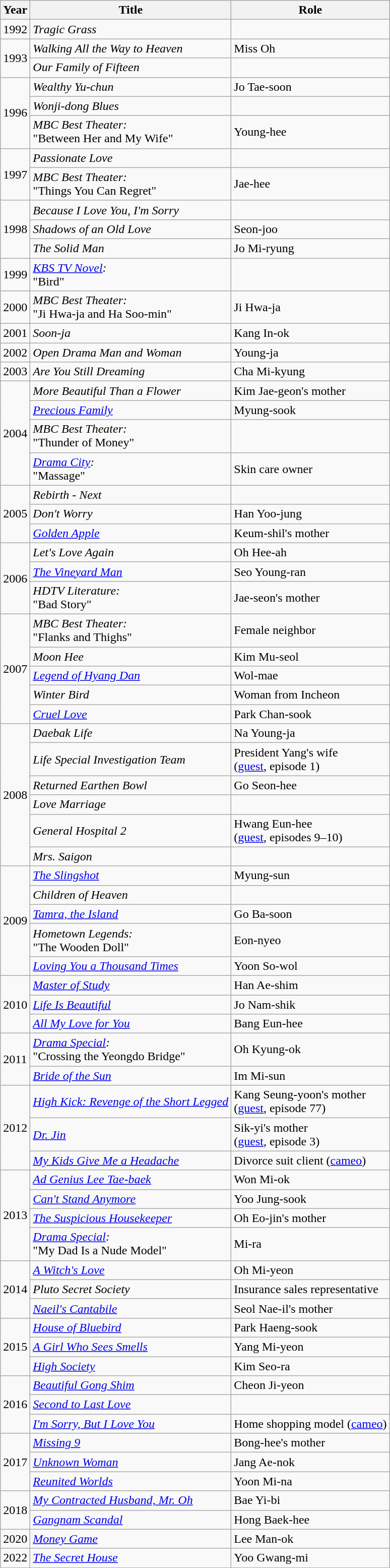<table class="wikitable sortable">
<tr>
<th>Year</th>
<th>Title</th>
<th>Role</th>
</tr>
<tr>
<td>1992</td>
<td><em>Tragic Grass</em></td>
<td></td>
</tr>
<tr>
<td rowspan=2>1993</td>
<td><em>Walking All the Way to Heaven</em></td>
<td>Miss Oh</td>
</tr>
<tr>
<td><em>Our Family of Fifteen</em></td>
<td></td>
</tr>
<tr>
<td rowspan=3>1996</td>
<td><em>Wealthy Yu-chun</em></td>
<td>Jo Tae-soon</td>
</tr>
<tr>
<td><em>Wonji-dong Blues</em></td>
<td></td>
</tr>
<tr>
<td><em>MBC Best Theater:</em> <br> "Between Her and My Wife"</td>
<td>Young-hee</td>
</tr>
<tr>
<td rowspan=2>1997</td>
<td><em>Passionate Love</em></td>
<td></td>
</tr>
<tr>
<td><em>MBC Best Theater:</em> <br> "Things You Can Regret"</td>
<td>Jae-hee</td>
</tr>
<tr>
<td rowspan=3>1998</td>
<td><em>Because I Love You, I'm Sorry</em></td>
<td></td>
</tr>
<tr>
<td><em>Shadows of an Old Love</em></td>
<td>Seon-joo</td>
</tr>
<tr>
<td><em>The Solid Man</em></td>
<td>Jo Mi-ryung</td>
</tr>
<tr>
<td>1999</td>
<td><em><a href='#'>KBS TV Novel</a>:</em> <br>"Bird"</td>
<td></td>
</tr>
<tr>
<td>2000</td>
<td><em>MBC Best Theater:</em> <br> "Ji Hwa-ja and Ha Soo-min"</td>
<td>Ji Hwa-ja</td>
</tr>
<tr>
<td>2001</td>
<td><em>Soon-ja</em></td>
<td>Kang In-ok</td>
</tr>
<tr>
<td>2002</td>
<td><em>Open Drama Man and Woman</em> </td>
<td>Young-ja</td>
</tr>
<tr>
<td>2003</td>
<td><em>Are You Still Dreaming</em></td>
<td>Cha Mi-kyung</td>
</tr>
<tr>
<td rowspan=4>2004</td>
<td><em>More Beautiful Than a Flower</em></td>
<td>Kim Jae-geon's mother</td>
</tr>
<tr>
<td><em><a href='#'>Precious Family</a></em></td>
<td>Myung-sook</td>
</tr>
<tr>
<td><em>MBC Best Theater:</em><br>"Thunder of Money"</td>
<td></td>
</tr>
<tr>
<td><em><a href='#'>Drama City</a>:</em><br>"Massage"</td>
<td>Skin care owner</td>
</tr>
<tr>
<td rowspan=3>2005</td>
<td><em>Rebirth - Next</em></td>
<td></td>
</tr>
<tr>
<td><em>Don't Worry</em></td>
<td>Han Yoo-jung</td>
</tr>
<tr>
<td><em><a href='#'>Golden Apple</a></em></td>
<td>Keum-shil's mother</td>
</tr>
<tr>
<td rowspan=3>2006</td>
<td><em>Let's Love Again</em></td>
<td>Oh Hee-ah</td>
</tr>
<tr>
<td><em><a href='#'>The Vineyard Man</a></em></td>
<td>Seo Young-ran</td>
</tr>
<tr>
<td><em>HDTV Literature:</em><br>"Bad Story"</td>
<td>Jae-seon's mother</td>
</tr>
<tr>
<td rowspan=5>2007</td>
<td><em>MBC Best Theater:</em><br>"Flanks and Thighs"</td>
<td>Female neighbor</td>
</tr>
<tr>
<td><em>Moon Hee</em></td>
<td>Kim Mu-seol</td>
</tr>
<tr>
<td><em><a href='#'>Legend of Hyang Dan</a></em></td>
<td>Wol-mae</td>
</tr>
<tr>
<td><em>Winter Bird</em></td>
<td>Woman from Incheon</td>
</tr>
<tr>
<td><em><a href='#'>Cruel Love</a></em></td>
<td>Park Chan-sook</td>
</tr>
<tr>
<td rowspan=6>2008</td>
<td><em>Daebak Life</em></td>
<td>Na Young-ja</td>
</tr>
<tr>
<td><em>Life Special Investigation Team</em></td>
<td>President Yang's wife <br> (<a href='#'>guest</a>, episode 1)</td>
</tr>
<tr>
<td><em>Returned Earthen Bowl</em></td>
<td>Go Seon-hee</td>
</tr>
<tr>
<td><em>Love Marriage</em></td>
<td></td>
</tr>
<tr>
<td><em>General Hospital 2</em></td>
<td>Hwang Eun-hee <br> (<a href='#'>guest</a>, episodes 9–10)</td>
</tr>
<tr>
<td><em>Mrs. Saigon</em></td>
<td></td>
</tr>
<tr>
<td rowspan=5>2009</td>
<td><em><a href='#'>The Slingshot</a></em></td>
<td>Myung-sun</td>
</tr>
<tr>
<td><em>Children of Heaven</em></td>
<td></td>
</tr>
<tr>
<td><em><a href='#'>Tamra, the Island</a></em></td>
<td>Go Ba-soon</td>
</tr>
<tr>
<td><em>Hometown Legends:</em><br>"The Wooden Doll"</td>
<td>Eon-nyeo</td>
</tr>
<tr>
<td><em><a href='#'>Loving You a Thousand Times</a></em></td>
<td>Yoon So-wol</td>
</tr>
<tr>
<td rowspan=3>2010</td>
<td><em><a href='#'>Master of Study</a></em></td>
<td>Han Ae-shim</td>
</tr>
<tr>
<td><em><a href='#'>Life Is Beautiful</a></em></td>
<td>Jo Nam-shik</td>
</tr>
<tr>
<td><em><a href='#'>All My Love for You</a></em></td>
<td>Bang Eun-hee</td>
</tr>
<tr>
<td rowspan=2>2011</td>
<td><em><a href='#'>Drama Special</a>:</em> <br> "Crossing the Yeongdo Bridge"</td>
<td>Oh Kyung-ok</td>
</tr>
<tr>
<td><em><a href='#'>Bride of the Sun</a></em></td>
<td>Im Mi-sun</td>
</tr>
<tr>
<td rowspan=3>2012</td>
<td><em><a href='#'>High Kick: Revenge of the Short Legged</a></em></td>
<td>Kang Seung-yoon's mother <br> (<a href='#'>guest</a>, episode 77)</td>
</tr>
<tr>
<td><em><a href='#'>Dr. Jin</a></em></td>
<td>Sik-yi's mother <br> (<a href='#'>guest</a>, episode 3)</td>
</tr>
<tr>
<td><em><a href='#'>My Kids Give Me a Headache</a></em></td>
<td>Divorce suit client (<a href='#'>cameo</a>)</td>
</tr>
<tr>
<td rowspan=4>2013</td>
<td><em><a href='#'>Ad Genius Lee Tae-baek</a></em></td>
<td>Won Mi-ok</td>
</tr>
<tr>
<td><em><a href='#'>Can't Stand Anymore</a></em></td>
<td>Yoo Jung-sook</td>
</tr>
<tr>
<td><em><a href='#'>The Suspicious Housekeeper</a></em></td>
<td>Oh Eo-jin's mother</td>
</tr>
<tr>
<td><em><a href='#'>Drama Special</a>:</em> <br> "My Dad Is a Nude Model"</td>
<td>Mi-ra</td>
</tr>
<tr>
<td rowspan=3>2014</td>
<td><em><a href='#'>A Witch's Love</a></em></td>
<td>Oh Mi-yeon</td>
</tr>
<tr>
<td><em>Pluto Secret Society</em></td>
<td>Insurance sales representative</td>
</tr>
<tr>
<td><em><a href='#'>Naeil's Cantabile</a></em></td>
<td>Seol Nae-il's mother</td>
</tr>
<tr>
<td rowspan=3>2015</td>
<td><em><a href='#'>House of Bluebird</a></em></td>
<td>Park Haeng-sook</td>
</tr>
<tr>
<td><em><a href='#'>A Girl Who Sees Smells</a></em></td>
<td>Yang Mi-yeon</td>
</tr>
<tr>
<td><em><a href='#'>High Society</a></em></td>
<td>Kim Seo-ra</td>
</tr>
<tr>
<td rowspan=3>2016</td>
<td><em><a href='#'>Beautiful Gong Shim</a></em></td>
<td>Cheon Ji-yeon</td>
</tr>
<tr>
<td><em><a href='#'>Second to Last Love</a></em></td>
<td></td>
</tr>
<tr>
<td><em><a href='#'>I'm Sorry, But I Love You</a></em></td>
<td>Home shopping model (<a href='#'>cameo</a>)</td>
</tr>
<tr>
<td rowspan=3>2017</td>
<td><em><a href='#'>Missing 9</a></em></td>
<td>Bong-hee's mother</td>
</tr>
<tr>
<td><em><a href='#'>Unknown Woman</a></em></td>
<td>Jang Ae-nok</td>
</tr>
<tr>
<td><em><a href='#'>Reunited Worlds</a></em></td>
<td>Yoon Mi-na</td>
</tr>
<tr>
<td rowspan=2>2018</td>
<td><em><a href='#'>My Contracted Husband, Mr. Oh</a></em></td>
<td>Bae Yi-bi</td>
</tr>
<tr>
<td><em><a href='#'>Gangnam Scandal</a></em></td>
<td>Hong Baek-hee</td>
</tr>
<tr>
<td>2020</td>
<td><em><a href='#'>Money Game</a></em></td>
<td>Lee Man-ok</td>
</tr>
<tr>
<td>2022</td>
<td><em><a href='#'>The Secret House</a></em></td>
<td>Yoo Gwang-mi</td>
</tr>
</table>
